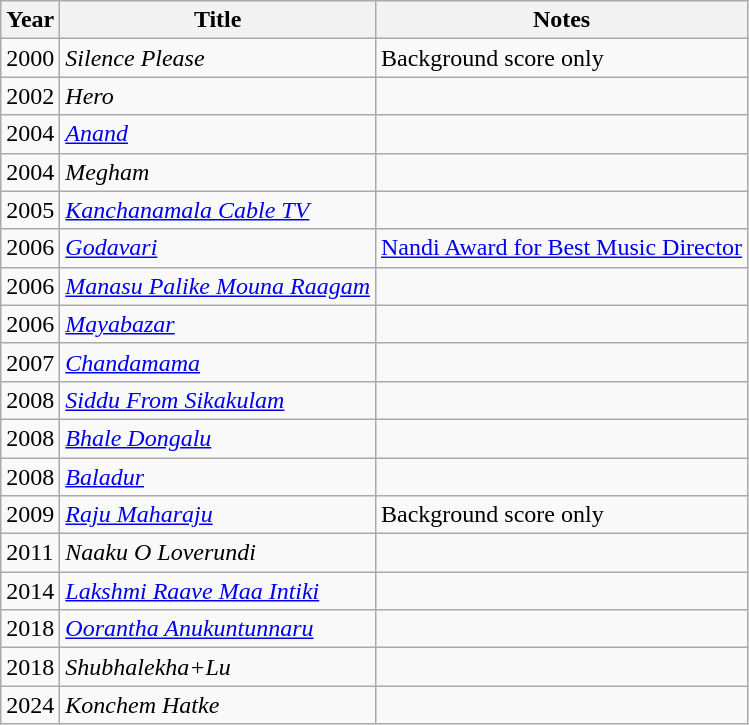<table class="wikitable sortable">
<tr>
<th>Year</th>
<th>Title</th>
<th>Notes</th>
</tr>
<tr>
<td>2000</td>
<td><em>Silence Please</em></td>
<td>Background score only</td>
</tr>
<tr>
<td>2002</td>
<td><em>Hero</em></td>
<td></td>
</tr>
<tr>
<td>2004</td>
<td><em><a href='#'>Anand</a></em></td>
<td></td>
</tr>
<tr>
<td>2004</td>
<td><em>Megham</em></td>
<td></td>
</tr>
<tr>
<td>2005</td>
<td><em><a href='#'>Kanchanamala Cable TV</a></em></td>
<td></td>
</tr>
<tr>
<td>2006</td>
<td><em><a href='#'>Godavari</a></em></td>
<td><a href='#'>Nandi Award for Best Music Director</a></td>
</tr>
<tr>
<td>2006</td>
<td><em><a href='#'>Manasu Palike Mouna Raagam</a></em></td>
<td></td>
</tr>
<tr>
<td>2006</td>
<td><em><a href='#'>Mayabazar</a></em></td>
<td></td>
</tr>
<tr>
<td>2007</td>
<td><em><a href='#'>Chandamama</a></em></td>
<td></td>
</tr>
<tr>
<td>2008</td>
<td><em><a href='#'>Siddu From Sikakulam</a></em></td>
<td></td>
</tr>
<tr>
<td>2008</td>
<td><em><a href='#'>Bhale Dongalu</a></em></td>
<td></td>
</tr>
<tr>
<td>2008</td>
<td><em><a href='#'>Baladur</a></em></td>
<td></td>
</tr>
<tr>
<td>2009</td>
<td><em><a href='#'>Raju Maharaju</a></em></td>
<td>Background score only</td>
</tr>
<tr>
<td>2011</td>
<td><em>Naaku O Loverundi</em></td>
<td></td>
</tr>
<tr>
<td>2014</td>
<td><em><a href='#'>Lakshmi Raave Maa Intiki</a></em></td>
<td></td>
</tr>
<tr>
<td>2018</td>
<td><em><a href='#'>Oorantha Anukuntunnaru</a></em></td>
<td></td>
</tr>
<tr>
<td>2018</td>
<td><em>Shubhalekha+Lu</em></td>
<td></td>
</tr>
<tr>
<td>2024</td>
<td><em>Konchem Hatke</em></td>
<td></td>
</tr>
</table>
